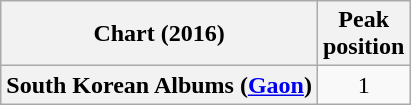<table class="wikitable plainrowheaders" style="text-align:center;">
<tr>
<th>Chart (2016)</th>
<th>Peak<br>position</th>
</tr>
<tr>
<th scope="row">South Korean Albums (<a href='#'>Gaon</a>)</th>
<td>1</td>
</tr>
</table>
